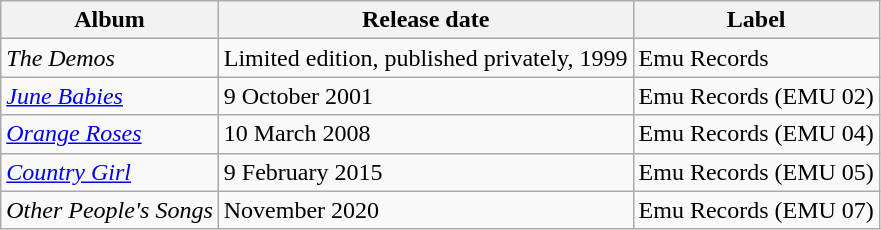<table class="wikitable">
<tr>
<th>Album</th>
<th>Release date</th>
<th>Label</th>
</tr>
<tr>
<td><em>The Demos</em></td>
<td>Limited edition, published privately, 1999</td>
<td>Emu Records</td>
</tr>
<tr>
<td><em><a href='#'>June Babies</a></em></td>
<td>9 October 2001</td>
<td>Emu Records (EMU 02)</td>
</tr>
<tr>
<td><em><a href='#'>Orange Roses</a></em></td>
<td>10 March 2008</td>
<td>Emu Records (EMU 04)</td>
</tr>
<tr>
<td><em><a href='#'>Country Girl</a></em></td>
<td>9 February 2015</td>
<td>Emu Records (EMU 05)</td>
</tr>
<tr>
<td><em>Other People's Songs</em></td>
<td>November 2020</td>
<td>Emu Records (EMU 07)</td>
</tr>
</table>
